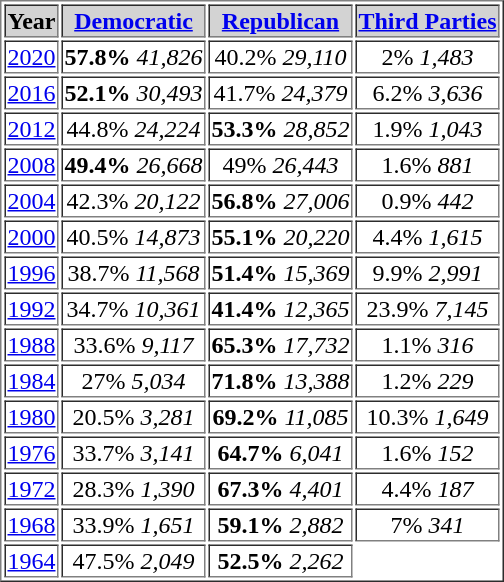<table border = “2”>
<tr style="background:lightgrey;">
<th>Year</th>
<th><a href='#'>Democratic</a></th>
<th><a href='#'>Republican</a></th>
<th><a href='#'>Third Parties</a></th>
</tr>
<tr>
<td align="center" ><a href='#'>2020</a></td>
<td align="center" ><strong>57.8%</strong> <em>41,826</em></td>
<td align="center" >40.2% <em>29,110</em></td>
<td align="center" >2% <em>1,483</em></td>
</tr>
<tr>
<td align="center" ><a href='#'>2016</a></td>
<td align="center" ><strong>52.1%</strong> <em>30,493</em></td>
<td align="center" >41.7% <em>24,379</em></td>
<td align="center" >6.2% <em>3,636</em></td>
</tr>
<tr>
<td align="center" ><a href='#'>2012</a></td>
<td align="center" >44.8% <em>24,224</em></td>
<td align="center" ><strong>53.3%</strong> <em>28,852</em></td>
<td align="center" >1.9% <em>1,043</em></td>
</tr>
<tr>
<td align="center" ><a href='#'>2008</a></td>
<td align="center" ><strong>49.4%</strong> <em>26,668</em></td>
<td align="center" >49% <em>26,443</em></td>
<td align="center" >1.6% <em>881</em></td>
</tr>
<tr>
<td align="center" ><a href='#'>2004</a></td>
<td align="center" >42.3% <em>20,122</em></td>
<td align="center" ><strong>56.8%</strong> <em>27,006</em></td>
<td align="center" >0.9% <em>442</em></td>
</tr>
<tr>
<td align="center" ><a href='#'>2000</a></td>
<td align="center" >40.5% <em>14,873</em></td>
<td align="center" ><strong>55.1%</strong> <em>20,220</em></td>
<td align="center" >4.4% <em>1,615</em></td>
</tr>
<tr>
<td align="center" ><a href='#'>1996</a></td>
<td align="center" >38.7% <em>11,568</em></td>
<td align="center" ><strong>51.4%</strong> <em>15,369</em></td>
<td align="center" >9.9% <em>2,991</em></td>
</tr>
<tr>
<td align="center" ><a href='#'>1992</a></td>
<td align="center" >34.7% <em>10,361</em></td>
<td align="center" ><strong>41.4%</strong> <em>12,365</em></td>
<td align="center" >23.9% <em>7,145</em></td>
</tr>
<tr>
<td align="center" ><a href='#'>1988</a></td>
<td align="center" >33.6% <em>9,117</em></td>
<td align="center" ><strong>65.3%</strong> <em>17,732</em></td>
<td align="center" >1.1% <em>316</em></td>
</tr>
<tr>
<td align="center" ><a href='#'>1984</a></td>
<td align="center" >27% <em>5,034</em></td>
<td align="center" ><strong>71.8%</strong> <em>13,388</em></td>
<td align="center" >1.2% <em>229</em></td>
</tr>
<tr>
<td align="center" ><a href='#'>1980</a></td>
<td align="center" >20.5% <em>3,281</em></td>
<td align="center" ><strong>69.2%</strong> <em>11,085</em></td>
<td align="center" >10.3% <em>1,649</em></td>
</tr>
<tr>
<td align="center" ><a href='#'>1976</a></td>
<td align="center" >33.7% <em>3,141</em></td>
<td align="center" ><strong>64.7%</strong> <em>6,041</em></td>
<td align="center" >1.6% <em>152</em></td>
</tr>
<tr>
<td align="center" ><a href='#'>1972</a></td>
<td align="center" >28.3% <em>1,390</em></td>
<td align="center" ><strong>67.3%</strong> <em>4,401</em></td>
<td align="center" >4.4% <em>187</em></td>
</tr>
<tr>
<td align="center" ><a href='#'>1968</a></td>
<td align="center" >33.9% <em>1,651</em></td>
<td align="center" ><strong>59.1%</strong> <em>2,882</em></td>
<td align="center" >7% <em>341</em></td>
</tr>
<tr>
<td align="center" ><a href='#'>1964</a></td>
<td align="center" >47.5% <em>2,049</em></td>
<td align="center" ><strong>52.5%</strong> <em>2,262</em></td>
</tr>
</table>
